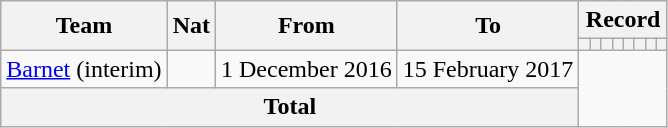<table class="wikitable" style="text-align: center">
<tr>
<th rowspan="2">Team</th>
<th rowspan="2">Nat</th>
<th rowspan="2">From</th>
<th rowspan="2">To</th>
<th colspan="9">Record</th>
</tr>
<tr>
<th></th>
<th></th>
<th></th>
<th></th>
<th></th>
<th></th>
<th></th>
<th></th>
</tr>
<tr>
<td align="left"><a href='#'>Barnet</a> (interim)</td>
<td align="center"></td>
<td align="center">1 December 2016</td>
<td align="center">15 February 2017<br></td>
</tr>
<tr>
<th colspan="4">Total<br></th>
</tr>
</table>
